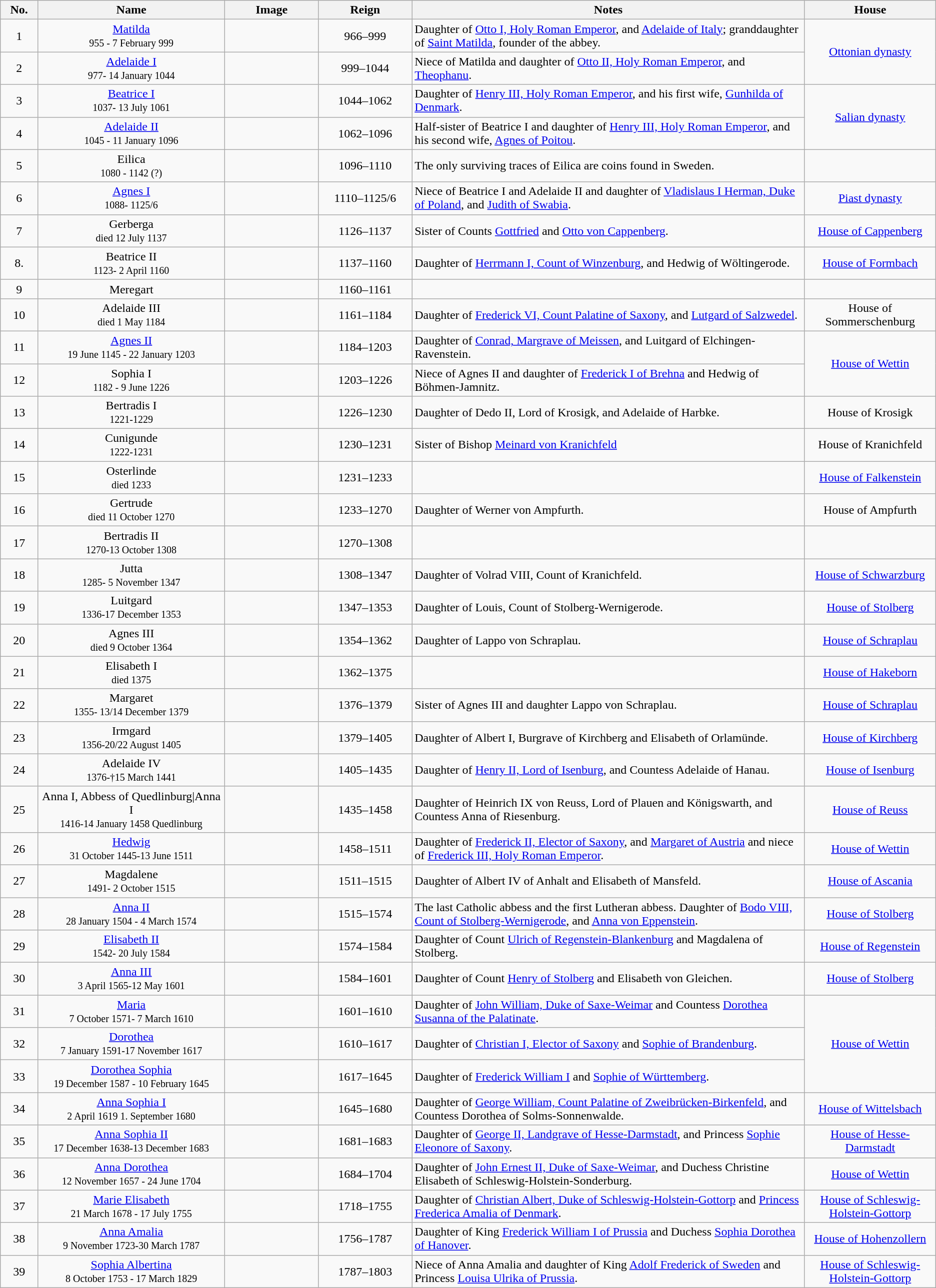<table class="wikitable sortable">
<tr class="hintergrundfarbe8">
<th bgcolor="#FFDEAD" style="width:4%" class="unsortable">No.</th>
<th bgcolor="#FFDEAD" style="width:20%">Name</th>
<th bgcolor="#FFDEAD" style="width:10%" class="unsortable">Image</th>
<th bgcolor="#FFDEAD" style="width:10%">Reign</th>
<th bgcolor="#FFDEAD" style="width:42%" class="unsortable">Notes</th>
<th bgcolor="#FFDEAD" style="width:14%" class="unsortable">House</th>
</tr>
<tr>
<td align="center">1</td>
<td align="center"><a href='#'>Matilda</a><br><small>955 - 7 February 999</small></td>
<td align="center"></td>
<td align="center">966–999</td>
<td align="left">Daughter of <a href='#'>Otto I, Holy Roman Emperor</a>, and <a href='#'>Adelaide of Italy</a>; granddaughter of <a href='#'>Saint Matilda</a>, founder of the abbey.</td>
<td align="center" rowspan="2"><a href='#'>Ottonian dynasty</a></td>
</tr>
<tr>
<td align="center">2</td>
<td align="center"><a href='#'>Adelaide I</a><br><small>977- 14 January 1044</small></td>
<td align="center"></td>
<td align="center">999–1044</td>
<td align="left">Niece of Matilda and daughter of <a href='#'>Otto II, Holy Roman Emperor</a>, and <a href='#'>Theophanu</a>.</td>
</tr>
<tr>
<td align="center">3</td>
<td align="center"><a href='#'>Beatrice I</a><br><small>1037-  13 July 1061</small></td>
<td align="center"></td>
<td align="center">1044–1062</td>
<td align="left">Daughter of <a href='#'>Henry III, Holy Roman Emperor</a>, and his first wife, <a href='#'>Gunhilda of Denmark</a>.</td>
<td align="center" rowspan="2"><a href='#'>Salian dynasty</a></td>
</tr>
<tr>
<td align="center">4</td>
<td align="center"><a href='#'>Adelaide II</a><br><small>1045 - 11 January 1096</small></td>
<td align="center"></td>
<td align="center">1062–1096</td>
<td align="left">Half-sister of Beatrice I and daughter of <a href='#'>Henry III, Holy Roman Emperor</a>, and his second wife, <a href='#'>Agnes of Poitou</a>.</td>
</tr>
<tr>
<td align="center">5</td>
<td align="center">Eilica<br><small>1080 - 1142 (?)</small></td>
<td align="center"></td>
<td align="center">1096–1110</td>
<td align="left">The only surviving traces of Eilica are coins found in Sweden.</td>
<td align="center"></td>
</tr>
<tr>
<td align="center">6</td>
<td align="center"><a href='#'>Agnes I</a><br><small>1088- 1125/6</small></td>
<td align="center"></td>
<td align="center">1110–1125/6</td>
<td align="left">Niece of Beatrice I and Adelaide II and daughter of <a href='#'>Vladislaus I Herman, Duke of Poland</a>, and <a href='#'>Judith of Swabia</a>.</td>
<td align="center"><a href='#'>Piast dynasty</a></td>
</tr>
<tr>
<td align="center">7</td>
<td align="center">Gerberga<br><small>died 12 July 1137</small></td>
<td align="center"></td>
<td align="center">1126–1137</td>
<td align="left">Sister of Counts <a href='#'>Gottfried</a> and <a href='#'>Otto von Cappenberg</a>.</td>
<td align="center"><a href='#'>House of Cappenberg</a></td>
</tr>
<tr>
<td align="center">8.</td>
<td align="center">Beatrice II<br><small>1123- 2 April 1160</small></td>
<td align="center"></td>
<td align="center">1137–1160</td>
<td align="left">Daughter of <a href='#'>Herrmann I, Count of Winzenburg</a>, and Hedwig of Wöltingerode.</td>
<td align="center"><a href='#'>House of Formbach</a></td>
</tr>
<tr>
<td align="center">9</td>
<td align="center">Meregart<br><small></small></td>
<td align="center"></td>
<td align="center">1160–1161</td>
<td align="left"></td>
<td align="center"></td>
</tr>
<tr>
<td align="center">10</td>
<td align="center">Adelaide III<br><small>died 1 May 1184</small></td>
<td align="center"></td>
<td align="center">1161–1184</td>
<td align="left">Daughter of <a href='#'>Frederick VI, Count Palatine of Saxony</a>, and <a href='#'>Lutgard of Salzwedel</a>.</td>
<td align="center">House of Sommerschenburg</td>
</tr>
<tr>
<td align="center">11</td>
<td align="center"><a href='#'>Agnes II</a><br><small>19 June 1145 - 22 January 1203</small></td>
<td align="center"></td>
<td align="center">1184–1203</td>
<td align="left">Daughter of <a href='#'>Conrad, Margrave of Meissen</a>, and Luitgard of Elchingen-Ravenstein.</td>
<td align="center" rowspan="2"><a href='#'>House of Wettin</a></td>
</tr>
<tr>
<td align="center">12</td>
<td align="center">Sophia I<br><small>1182 - 9 June 1226</small></td>
<td align="center"></td>
<td align="center">1203–1226</td>
<td align="left">Niece of Agnes II and daughter of <a href='#'>Frederick I of Brehna</a> and Hedwig of Böhmen-Jamnitz.</td>
</tr>
<tr>
<td align="center">13</td>
<td align="center">Bertradis I<br><small>1221-1229</small></td>
<td align="center"></td>
<td align="center">1226–1230</td>
<td align="left">Daughter of Dedo II, Lord of Krosigk, and Adelaide of Harbke.</td>
<td align="center">House of Krosigk</td>
</tr>
<tr>
<td align="center">14</td>
<td align="center">Cunigunde<br><small>1222-1231</small></td>
<td align="center"></td>
<td align="center">1230–1231</td>
<td align="left">Sister of Bishop <a href='#'>Meinard von Kranichfeld</a></td>
<td align="center">House of Kranichfeld</td>
</tr>
<tr>
<td align="center">15</td>
<td align="center">Osterlinde<br><small>died 1233</small></td>
<td align="center"></td>
<td align="center">1231–1233</td>
<td align="left"></td>
<td align="center"><a href='#'>House of Falkenstein</a></td>
</tr>
<tr>
<td align="center">16</td>
<td align="center">Gertrude<br><small>died 11 October 1270</small></td>
<td align="center"></td>
<td align="center">1233–1270</td>
<td align="left">Daughter of Werner von Ampfurth.</td>
<td align="center">House of Ampfurth</td>
</tr>
<tr>
<td align="center">17</td>
<td align="center">Bertradis II<br><small>1270-13 October 1308</small></td>
<td align="center"></td>
<td align="center">1270–1308</td>
<td align="left"></td>
<td align="center"></td>
</tr>
<tr>
<td align="center">18</td>
<td align="center">Jutta<br><small>1285- 5 November 1347</small></td>
<td align="center"></td>
<td align="center">1308–1347</td>
<td align="left">Daughter of Volrad VIII, Count of Kranichfeld.</td>
<td align="center"><a href='#'>House of Schwarzburg</a></td>
</tr>
<tr>
<td align="center">19</td>
<td align="center">Luitgard<br><small>1336-17 December 1353</small></td>
<td align="center"></td>
<td align="center">1347–1353</td>
<td align="left">Daughter of Louis, Count of Stolberg-Wernigerode.</td>
<td align="center"><a href='#'>House of Stolberg</a></td>
</tr>
<tr>
<td align="center">20</td>
<td align="center">Agnes III<br><small>died 9 October 1364</small></td>
<td align="center"></td>
<td align="center">1354–1362</td>
<td align="left">Daughter of Lappo von Schraplau.</td>
<td align="center"><a href='#'>House of Schraplau</a></td>
</tr>
<tr>
<td align="center">21</td>
<td align="center">Elisabeth I<br><small>died 1375</small></td>
<td align="center"></td>
<td align="center">1362–1375</td>
<td align="left"></td>
<td align="center"><a href='#'>House of Hakeborn</a></td>
</tr>
<tr>
<td align="center">22</td>
<td align="center">Margaret<br><small>1355- 13/14 December 1379</small></td>
<td align="center"></td>
<td align="center">1376–1379</td>
<td align="left">Sister of Agnes III and daughter Lappo von Schraplau.</td>
<td align="center"><a href='#'>House of Schraplau</a></td>
</tr>
<tr>
<td align="center">23</td>
<td align="center">Irmgard<br><small>1356-20/22 August 1405</small></td>
<td align="center"></td>
<td align="center">1379–1405</td>
<td align="left">Daughter of Albert I, Burgrave of Kirchberg and Elisabeth of Orlamünde.</td>
<td align="center"><a href='#'>House of Kirchberg</a></td>
</tr>
<tr>
<td align="center">24</td>
<td align="center">Adelaide IV<br><small>1376-†15 March 1441</small></td>
<td align="center"></td>
<td align="center">1405–1435</td>
<td align="left">Daughter of <a href='#'>Henry II, Lord of Isenburg</a>, and Countess Adelaide of Hanau.</td>
<td align="center"><a href='#'>House of Isenburg</a></td>
</tr>
<tr>
<td align="center">25</td>
<td align="center">Anna I, Abbess of Quedlinburg|Anna I<br><small>1416-14 January 1458 Quedlinburg</small></td>
<td align="center"></td>
<td align="center">1435–1458</td>
<td align="left">Daughter of Heinrich IX von Reuss, Lord of Plauen and Königswarth, and Countess Anna of Riesenburg.</td>
<td align="center"><a href='#'>House of Reuss</a></td>
</tr>
<tr>
<td align="center">26</td>
<td align="center"><a href='#'>Hedwig</a><br><small>31 October 1445-13 June 1511</small></td>
<td align="center"></td>
<td align="center">1458–1511</td>
<td align="left">Daughter of <a href='#'>Frederick II, Elector of Saxony</a>, and <a href='#'>Margaret of Austria</a> and niece of <a href='#'>Frederick III, Holy Roman Emperor</a>.</td>
<td align="center"><a href='#'>House of Wettin</a></td>
</tr>
<tr>
<td align="center">27</td>
<td align="center">Magdalene<br><small>1491- 2 October 1515</small></td>
<td align="center"></td>
<td align="center">1511–1515</td>
<td align="left">Daughter of Albert IV of Anhalt and Elisabeth of Mansfeld.</td>
<td align="center"><a href='#'>House of Ascania</a></td>
</tr>
<tr>
<td align="center">28</td>
<td align="center"><a href='#'>Anna II</a><br><small>28 January 1504 - 4 March 1574</small></td>
<td align="center"></td>
<td align="center">1515–1574</td>
<td align="left">The last Catholic abbess and the first Lutheran abbess. Daughter of <a href='#'>Bodo VIII, Count of Stolberg-Wernigerode</a>, and <a href='#'>Anna von Eppenstein</a>.</td>
<td align="center"><a href='#'>House of Stolberg</a></td>
</tr>
<tr>
<td align="center">29</td>
<td align="center"><a href='#'>Elisabeth II</a><br><small>1542- 20 July 1584</small></td>
<td align="center"></td>
<td align="center">1574–1584</td>
<td align="left">Daughter of Count <a href='#'>Ulrich of Regenstein-Blankenburg</a> and Magdalena of Stolberg.</td>
<td align="center"><a href='#'>House of Regenstein</a></td>
</tr>
<tr>
<td align="center">30</td>
<td align="center"><a href='#'>Anna III</a><br><small>3 April 1565-12 May 1601</small></td>
<td align="center"></td>
<td align="center">1584–1601</td>
<td align="left">Daughter of Count <a href='#'>Henry of Stolberg</a> and Elisabeth von Gleichen.</td>
<td align="center"><a href='#'>House of Stolberg</a></td>
</tr>
<tr>
<td align="center">31</td>
<td align="center"><a href='#'>Maria</a><br><small>7 October 1571- 7 March 1610</small></td>
<td align="center"></td>
<td align="center">1601–1610</td>
<td align="left">Daughter of <a href='#'>John William, Duke of Saxe-Weimar</a> and Countess <a href='#'>Dorothea Susanna of the Palatinate</a>.</td>
<td align="center" rowspan="3"><a href='#'>House of Wettin</a></td>
</tr>
<tr>
<td align="center">32</td>
<td align="center"><a href='#'>Dorothea</a><br><small>7 January 1591-17 November 1617</small></td>
<td align="center"></td>
<td align="center">1610–1617</td>
<td align="left">Daughter of <a href='#'>Christian I, Elector of Saxony</a> and <a href='#'>Sophie of Brandenburg</a>.</td>
</tr>
<tr>
<td align="center">33</td>
<td align="center"><a href='#'>Dorothea Sophia</a><br><small>19 December 1587 - 10 February 1645</small></td>
<td align="center"></td>
<td align="center">1617–1645</td>
<td align="left">Daughter of <a href='#'>Frederick William I</a> and <a href='#'>Sophie of Württemberg</a>.</td>
</tr>
<tr>
<td align="center">34</td>
<td align="center"><a href='#'>Anna Sophia I</a><br><small>2 April 1619 1. September 1680</small></td>
<td align="center"></td>
<td align="center">1645–1680</td>
<td align="left">Daughter of <a href='#'>George William, Count Palatine of Zweibrücken-Birkenfeld</a>, and Countess Dorothea of Solms-Sonnenwalde.</td>
<td align="center"><a href='#'>House of Wittelsbach</a></td>
</tr>
<tr>
<td align="center">35</td>
<td align="center"><a href='#'>Anna Sophia II</a><br><small>17 December 1638-13 December 1683</small></td>
<td align="center"></td>
<td align="center">1681–1683</td>
<td align="left">Daughter of <a href='#'>George II, Landgrave of Hesse-Darmstadt</a>, and Princess <a href='#'>Sophie Eleonore of Saxony</a>.</td>
<td align="center"><a href='#'>House of Hesse-Darmstadt</a></td>
</tr>
<tr>
<td align="center">36</td>
<td align="center"><a href='#'>Anna Dorothea</a><br><small>12 November 1657 - 24 June 1704</small></td>
<td align="center"></td>
<td align="center">1684–1704</td>
<td align="left">Daughter of <a href='#'>John Ernest II, Duke of Saxe-Weimar</a>, and Duchess Christine Elisabeth of Schleswig-Holstein-Sonderburg.</td>
<td align="center"><a href='#'>House of Wettin</a></td>
</tr>
<tr>
<td align="center">37</td>
<td align="center"><a href='#'>Marie Elisabeth</a><br><small>21 March 1678 - 17 July 1755</small></td>
<td align="center"></td>
<td align="center">1718–1755</td>
<td align="left">Daughter of <a href='#'>Christian Albert, Duke of Schleswig-Holstein-Gottorp</a> and <a href='#'>Princess Frederica Amalia of Denmark</a>.</td>
<td align="center"><a href='#'>House of Schleswig-Holstein-Gottorp</a></td>
</tr>
<tr>
<td align="center">38</td>
<td align="center"><a href='#'>Anna Amalia</a><br><small>9 November 1723-30 March 1787</small></td>
<td align="center"></td>
<td align="center">1756–1787</td>
<td align="left">Daughter of King <a href='#'>Frederick William I of Prussia</a> and Duchess <a href='#'>Sophia Dorothea of Hanover</a>.</td>
<td align="center"><a href='#'>House of Hohenzollern</a></td>
</tr>
<tr>
<td align="center">39</td>
<td align="center"><a href='#'>Sophia Albertina</a><br><small>8 October 1753 - 17 March 1829</small></td>
<td align="center"></td>
<td align="center">1787–1803</td>
<td align="left">Niece of Anna Amalia and daughter of King <a href='#'>Adolf Frederick of Sweden</a> and Princess <a href='#'>Louisa Ulrika of Prussia</a>.</td>
<td align="center"><a href='#'>House of Schleswig-Holstein-Gottorp</a></td>
</tr>
</table>
